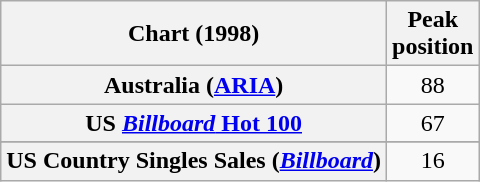<table class="wikitable sortable plainrowheaders">
<tr>
<th>Chart (1998)</th>
<th>Peak<br>position</th>
</tr>
<tr>
<th scope="row">Australia (<a href='#'>ARIA</a>)</th>
<td style="text-align:center;">88</td>
</tr>
<tr>
<th scope="row">US <a href='#'><em>Billboard</em> Hot 100</a></th>
<td style="text-align:center;">67</td>
</tr>
<tr>
</tr>
<tr>
<th scope="row">US Country Singles Sales (<em><a href='#'>Billboard</a></em>)</th>
<td style="text-align:center;">16</td>
</tr>
</table>
